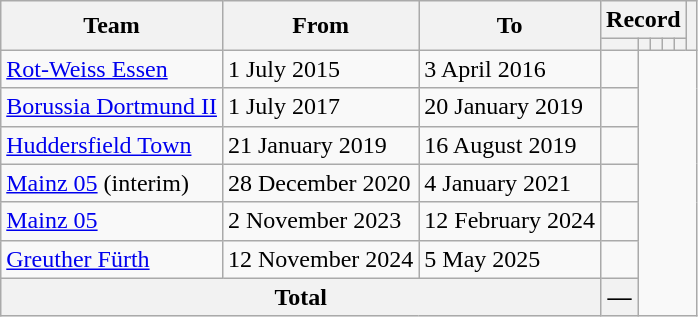<table class=wikitable style=text-align:center>
<tr>
<th rowspan=2>Team</th>
<th rowspan=2>From</th>
<th rowspan=2>To</th>
<th colspan=5>Record</th>
<th rowspan=2></th>
</tr>
<tr>
<th></th>
<th></th>
<th></th>
<th></th>
<th></th>
</tr>
<tr>
<td align=left><a href='#'>Rot-Weiss Essen</a></td>
<td align=left>1 July 2015</td>
<td align=left>3 April 2016<br></td>
<td></td>
</tr>
<tr>
<td align=left><a href='#'>Borussia Dortmund II</a></td>
<td align=left>1 July 2017</td>
<td align=left>20 January 2019<br></td>
<td></td>
</tr>
<tr>
<td align=left><a href='#'>Huddersfield Town</a></td>
<td align=left>21 January 2019</td>
<td align=left>16 August 2019<br></td>
<td></td>
</tr>
<tr>
<td align=left><a href='#'>Mainz 05</a> (interim)</td>
<td align=left>28 December 2020</td>
<td align=left>4 January 2021<br></td>
<td></td>
</tr>
<tr>
<td align=left><a href='#'>Mainz 05</a></td>
<td align=left>2 November 2023</td>
<td align=left>12 February 2024<br></td>
<td></td>
</tr>
<tr>
<td align=left><a href='#'>Greuther Fürth</a></td>
<td align=left>12 November 2024</td>
<td align=left>5 May 2025<br></td>
<td></td>
</tr>
<tr>
<th colspan=3>Total<br></th>
<th>—</th>
</tr>
</table>
